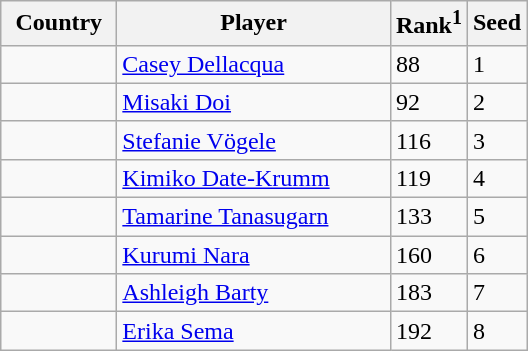<table class="sortable wikitable">
<tr>
<th width="70">Country</th>
<th width="175">Player</th>
<th>Rank<sup>1</sup></th>
<th>Seed</th>
</tr>
<tr>
<td></td>
<td><a href='#'>Casey Dellacqua</a></td>
<td>88</td>
<td>1</td>
</tr>
<tr>
<td></td>
<td><a href='#'>Misaki Doi</a></td>
<td>92</td>
<td>2</td>
</tr>
<tr>
<td></td>
<td><a href='#'>Stefanie Vögele</a></td>
<td>116</td>
<td>3</td>
</tr>
<tr>
<td></td>
<td><a href='#'>Kimiko Date-Krumm</a></td>
<td>119</td>
<td>4</td>
</tr>
<tr>
<td></td>
<td><a href='#'>Tamarine Tanasugarn</a></td>
<td>133</td>
<td>5</td>
</tr>
<tr>
<td></td>
<td><a href='#'>Kurumi Nara</a></td>
<td>160</td>
<td>6</td>
</tr>
<tr>
<td></td>
<td><a href='#'>Ashleigh Barty</a></td>
<td>183</td>
<td>7</td>
</tr>
<tr>
<td></td>
<td><a href='#'>Erika Sema</a></td>
<td>192</td>
<td>8</td>
</tr>
</table>
